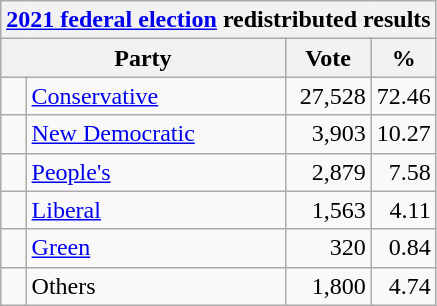<table class="wikitable">
<tr>
<th colspan="4"><a href='#'>2021 federal election</a> redistributed results</th>
</tr>
<tr>
<th bgcolor="#DDDDFF" width="130px" colspan="2">Party</th>
<th bgcolor="#DDDDFF" width="50px">Vote</th>
<th bgcolor="#DDDDFF" width="30px">%</th>
</tr>
<tr>
<td> </td>
<td><a href='#'>Conservative</a></td>
<td align=right>27,528</td>
<td align=right>72.46</td>
</tr>
<tr>
<td> </td>
<td><a href='#'>New Democratic</a></td>
<td align=right>3,903</td>
<td align=right>10.27</td>
</tr>
<tr>
<td> </td>
<td><a href='#'>People's</a></td>
<td align=right>2,879</td>
<td align=right>7.58</td>
</tr>
<tr>
<td> </td>
<td><a href='#'>Liberal</a></td>
<td align=right>1,563</td>
<td align=right>4.11</td>
</tr>
<tr>
<td> </td>
<td><a href='#'>Green</a></td>
<td align=right>320</td>
<td align=right>0.84</td>
</tr>
<tr>
<td> </td>
<td>Others</td>
<td align=right>1,800</td>
<td align=right>4.74</td>
</tr>
</table>
